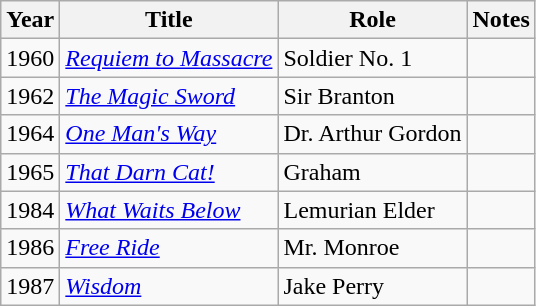<table class="wikitable">
<tr>
<th>Year</th>
<th>Title</th>
<th>Role</th>
<th>Notes</th>
</tr>
<tr>
<td>1960</td>
<td><em><a href='#'>Requiem to Massacre</a></em></td>
<td>Soldier No. 1</td>
<td></td>
</tr>
<tr>
<td>1962</td>
<td><em><a href='#'>The Magic Sword</a></em></td>
<td>Sir Branton</td>
<td></td>
</tr>
<tr>
<td>1964</td>
<td><em><a href='#'>One Man's Way</a></em></td>
<td>Dr. Arthur Gordon</td>
<td></td>
</tr>
<tr>
<td>1965</td>
<td><em><a href='#'>That Darn Cat!</a></em></td>
<td>Graham</td>
<td></td>
</tr>
<tr>
<td>1984</td>
<td><em><a href='#'>What Waits Below</a></em></td>
<td>Lemurian Elder</td>
<td></td>
</tr>
<tr>
<td>1986</td>
<td><em><a href='#'>Free Ride</a></em></td>
<td>Mr. Monroe</td>
<td></td>
</tr>
<tr>
<td>1987</td>
<td><em><a href='#'>Wisdom</a></em></td>
<td>Jake Perry</td>
<td></td>
</tr>
</table>
